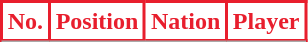<table class="wikitable sortable">
<tr>
<th style="background:#FFF; color:#E81E2D; border:2px solid #E81E2D;" scope="col">No.</th>
<th style="background:#FFF; color:#E81E2D; border:2px solid #E81E2D;" scope="col">Position</th>
<th style="background:#FFF; color:#E81E2D; border:2px solid #E81E2D;" scope="col">Nation</th>
<th style="background:#FFF; color:#E81E2D; border:2px solid #E81E2D;" scope="col">Player</th>
</tr>
<tr>
</tr>
</table>
